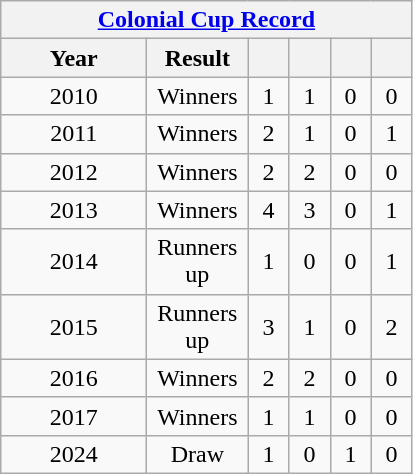<table class="wikitable" style="text-align: center;">
<tr>
<th colspan=9><a href='#'>Colonial Cup Record</a></th>
</tr>
<tr>
<th style="width:90px;">Year</th>
<th style="width:60px;">Result</th>
<th style="width:20px;"></th>
<th style="width:20px;"></th>
<th style="width:20px;"></th>
<th style="width:20px;"></th>
</tr>
<tr>
<td>2010</td>
<td background=gold>Winners</td>
<td>1</td>
<td>1</td>
<td>0</td>
<td>0</td>
</tr>
<tr>
<td>2011</td>
<td background=gold>Winners</td>
<td>2</td>
<td>1</td>
<td>0</td>
<td>1</td>
</tr>
<tr>
<td>2012</td>
<td background=gold>Winners</td>
<td>2</td>
<td>2</td>
<td>0</td>
<td>0</td>
</tr>
<tr>
<td>2013</td>
<td background=gold>Winners</td>
<td>4</td>
<td>3</td>
<td>0</td>
<td>1</td>
</tr>
<tr>
<td>2014</td>
<td>Runners up</td>
<td>1</td>
<td>0</td>
<td>0</td>
<td>1</td>
</tr>
<tr>
<td>2015</td>
<td>Runners up</td>
<td>3</td>
<td>1</td>
<td>0</td>
<td>2</td>
</tr>
<tr>
<td>2016</td>
<td background=gold>Winners</td>
<td>2</td>
<td>2</td>
<td>0</td>
<td>0</td>
</tr>
<tr>
<td>2017</td>
<td background=gold>Winners</td>
<td>1</td>
<td>1</td>
<td>0</td>
<td>0</td>
</tr>
<tr>
<td>2024</td>
<td background=gold>Draw</td>
<td>1</td>
<td>0</td>
<td>1</td>
<td>0</td>
</tr>
</table>
